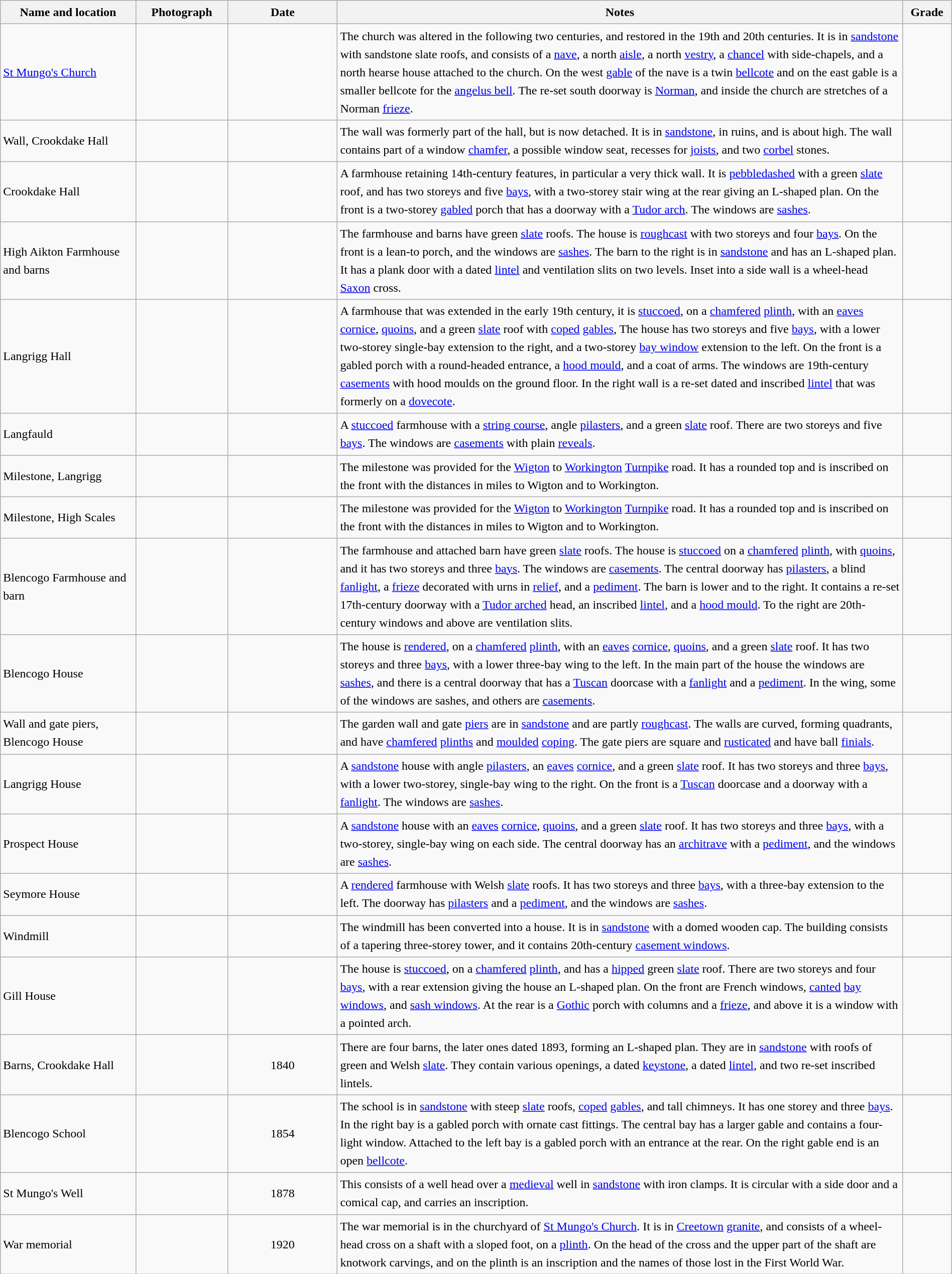<table class="wikitable sortable plainrowheaders" style="width:100%;border:0px;text-align:left;line-height:150%;">
<tr>
<th scope="col"  style="width:150px">Name and location</th>
<th scope="col"  style="width:100px" class="unsortable">Photograph</th>
<th scope="col"  style="width:120px">Date</th>
<th scope="col"  style="width:650px" class="unsortable">Notes</th>
<th scope="col"  style="width:50px">Grade</th>
</tr>
<tr>
<td><a href='#'>St Mungo's Church</a><br><small></small></td>
<td></td>
<td align="center"></td>
<td>The church was altered in the following two centuries, and restored in the 19th and 20th centuries.  It is in <a href='#'>sandstone</a> with sandstone slate roofs, and consists of a <a href='#'>nave</a>, a north <a href='#'>aisle</a>, a north <a href='#'>vestry</a>, a <a href='#'>chancel</a> with side-chapels, and a north hearse house attached to the church.  On the west <a href='#'>gable</a> of the nave is a twin <a href='#'>bellcote</a> and on the east gable is a smaller bellcote for the <a href='#'>angelus bell</a>.  The re-set south doorway is <a href='#'>Norman</a>, and inside the church are stretches of a Norman <a href='#'>frieze</a>.</td>
<td align="center" ></td>
</tr>
<tr>
<td>Wall, Crookdake Hall<br><small></small></td>
<td></td>
<td align="center"></td>
<td>The wall was formerly part of the hall, but is now detached.  It is in <a href='#'>sandstone</a>, in ruins, and is about  high.  The wall contains part of a window <a href='#'>chamfer</a>, a possible window seat, recesses for <a href='#'>joists</a>, and two <a href='#'>corbel</a> stones.</td>
<td align="center" ></td>
</tr>
<tr>
<td>Crookdake Hall<br><small></small></td>
<td></td>
<td align="center"></td>
<td>A farmhouse retaining 14th-century features, in particular a very thick wall.  It is <a href='#'>pebbledashed</a> with a green <a href='#'>slate</a> roof, and has two storeys and five <a href='#'>bays</a>, with a two-storey stair wing at the rear giving an L-shaped plan.  On the front is a two-storey <a href='#'>gabled</a> porch that has a doorway with a <a href='#'>Tudor arch</a>.  The windows are <a href='#'>sashes</a>.</td>
<td align="center" ></td>
</tr>
<tr>
<td>High Aikton Farmhouse and barns<br><small></small></td>
<td></td>
<td align="center"></td>
<td>The farmhouse and barns have green <a href='#'>slate</a> roofs.  The house is <a href='#'>roughcast</a> with two storeys and four <a href='#'>bays</a>.  On the front is a lean-to porch, and the windows are <a href='#'>sashes</a>.  The barn to the right is in <a href='#'>sandstone</a> and has an L-shaped plan.  It has a plank door with a dated <a href='#'>lintel</a> and ventilation slits on two levels.  Inset into a side wall is a wheel-head <a href='#'>Saxon</a> cross.</td>
<td align="center" ></td>
</tr>
<tr>
<td>Langrigg Hall<br><small></small></td>
<td></td>
<td align="center"></td>
<td>A farmhouse that was extended in the early 19th century, it is <a href='#'>stuccoed</a>, on a <a href='#'>chamfered</a> <a href='#'>plinth</a>, with an <a href='#'>eaves</a> <a href='#'>cornice</a>, <a href='#'>quoins</a>, and a green <a href='#'>slate</a> roof with <a href='#'>coped</a> <a href='#'>gables</a>,  The house has two storeys and five <a href='#'>bays</a>, with a lower two-storey single-bay extension to the right, and a two-storey <a href='#'>bay window</a> extension to the left.  On the front is a gabled porch with a round-headed entrance, a <a href='#'>hood mould</a>, and a coat of arms.  The windows are 19th-century <a href='#'>casements</a> with hood moulds on the ground floor.  In the right wall is a re-set dated and inscribed <a href='#'>lintel</a> that was formerly on a <a href='#'>dovecote</a>.</td>
<td align="center" ></td>
</tr>
<tr>
<td>Langfauld<br><small></small></td>
<td></td>
<td align="center"></td>
<td>A <a href='#'>stuccoed</a> farmhouse with a <a href='#'>string course</a>, angle <a href='#'>pilasters</a>, and a green <a href='#'>slate</a> roof.  There are two storeys and five <a href='#'>bays</a>.  The windows are <a href='#'>casements</a> with plain <a href='#'>reveals</a>.</td>
<td align="center" ></td>
</tr>
<tr>
<td>Milestone, Langrigg<br><small></small></td>
<td></td>
<td align="center"></td>
<td>The milestone was provided for the <a href='#'>Wigton</a> to <a href='#'>Workington</a> <a href='#'>Turnpike</a> road.  It has a rounded top and is inscribed on the front with the distances in miles to Wigton and to Workington.</td>
<td align="center" ></td>
</tr>
<tr>
<td>Milestone, High Scales<br><small></small></td>
<td></td>
<td align="center"></td>
<td>The milestone was provided for the <a href='#'>Wigton</a> to <a href='#'>Workington</a> <a href='#'>Turnpike</a> road.  It has a rounded top and is inscribed on the front with the distances in miles to Wigton and to Workington.</td>
<td align="center" ></td>
</tr>
<tr>
<td>Blencogo Farmhouse and barn<br><small></small></td>
<td></td>
<td align="center"></td>
<td>The farmhouse and attached barn have green <a href='#'>slate</a> roofs.  The house is <a href='#'>stuccoed</a> on a <a href='#'>chamfered</a> <a href='#'>plinth</a>, with <a href='#'>quoins</a>, and it has two storeys and three <a href='#'>bays</a>.  The windows are <a href='#'>casements</a>.  The central doorway has <a href='#'>pilasters</a>, a blind <a href='#'>fanlight</a>, a <a href='#'>frieze</a> decorated with urns in <a href='#'>relief</a>, and a <a href='#'>pediment</a>.  The barn is lower and to the right.  It contains a re-set 17th-century doorway with a <a href='#'>Tudor arched</a> head, an inscribed <a href='#'>lintel</a>, and a <a href='#'>hood mould</a>.  To the right are 20th-century windows and above are ventilation slits.</td>
<td align="center" ></td>
</tr>
<tr>
<td>Blencogo House<br><small></small></td>
<td></td>
<td align="center"></td>
<td>The house is <a href='#'>rendered</a>, on a <a href='#'>chamfered</a> <a href='#'>plinth</a>, with an <a href='#'>eaves</a> <a href='#'>cornice</a>, <a href='#'>quoins</a>, and a green <a href='#'>slate</a> roof.  It has two storeys and three <a href='#'>bays</a>, with a lower three-bay wing to the left.  In the main part of the house the windows are <a href='#'>sashes</a>, and there is a central doorway that has a <a href='#'>Tuscan</a> doorcase with a <a href='#'>fanlight</a> and a <a href='#'>pediment</a>.  In the wing, some of the windows are sashes, and others are <a href='#'>casements</a>.</td>
<td align="center" ></td>
</tr>
<tr>
<td>Wall and gate piers,<br>Blencogo House<br><small></small></td>
<td></td>
<td align="center"></td>
<td>The garden wall and gate <a href='#'>piers</a> are in <a href='#'>sandstone</a> and are partly <a href='#'>roughcast</a>.  The walls are curved, forming quadrants, and have <a href='#'>chamfered</a> <a href='#'>plinths</a> and <a href='#'>moulded</a> <a href='#'>coping</a>.  The gate piers are square and <a href='#'>rusticated</a> and have ball <a href='#'>finials</a>.</td>
<td align="center" ></td>
</tr>
<tr>
<td>Langrigg House<br><small></small></td>
<td></td>
<td align="center"></td>
<td>A <a href='#'>sandstone</a> house with angle <a href='#'>pilasters</a>, an <a href='#'>eaves</a> <a href='#'>cornice</a>, and a green <a href='#'>slate</a> roof.  It has two storeys and three <a href='#'>bays</a>, with a lower two-storey, single-bay wing to the right.  On the front is a <a href='#'>Tuscan</a> doorcase and a doorway with a <a href='#'>fanlight</a>.  The windows are <a href='#'>sashes</a>.</td>
<td align="center" ></td>
</tr>
<tr>
<td>Prospect House<br><small></small></td>
<td></td>
<td align="center"></td>
<td>A <a href='#'>sandstone</a> house with an <a href='#'>eaves</a> <a href='#'>cornice</a>, <a href='#'>quoins</a>, and a green <a href='#'>slate</a> roof.  It has two storeys and three <a href='#'>bays</a>, with a two-storey, single-bay wing on each side.  The central doorway has an <a href='#'>architrave</a> with a <a href='#'>pediment</a>, and the windows are <a href='#'>sashes</a>.</td>
<td align="center" ></td>
</tr>
<tr>
<td>Seymore House<br><small></small></td>
<td></td>
<td align="center"></td>
<td>A <a href='#'>rendered</a> farmhouse with Welsh <a href='#'>slate</a> roofs.  It has two storeys and three <a href='#'>bays</a>, with a three-bay extension to the left.  The doorway has <a href='#'>pilasters</a> and a <a href='#'>pediment</a>, and the windows are <a href='#'>sashes</a>.</td>
<td align="center" ></td>
</tr>
<tr>
<td>Windmill<br><small></small></td>
<td></td>
<td align="center"></td>
<td>The windmill has been converted into a house.  It is in <a href='#'>sandstone</a> with a domed wooden cap.  The building consists of a tapering three-storey tower, and it contains 20th-century <a href='#'>casement windows</a>.</td>
<td align="center" ></td>
</tr>
<tr>
<td>Gill House<br><small></small></td>
<td></td>
<td align="center"></td>
<td>The house is <a href='#'>stuccoed</a>, on a <a href='#'>chamfered</a> <a href='#'>plinth</a>, and has a <a href='#'>hipped</a> green <a href='#'>slate</a> roof.  There are two storeys and four <a href='#'>bays</a>, with a rear extension giving the house an L-shaped plan.  On the front are French windows, <a href='#'>canted</a> <a href='#'>bay windows</a>, and <a href='#'>sash windows</a>.  At the rear is a <a href='#'>Gothic</a> porch with columns and a <a href='#'>frieze</a>, and above it is a window with a pointed arch.</td>
<td align="center" ></td>
</tr>
<tr>
<td>Barns, Crookdake Hall<br><small></small></td>
<td></td>
<td align="center">1840</td>
<td>There are four barns, the later ones dated 1893, forming an L-shaped plan.  They are in <a href='#'>sandstone</a> with roofs of green and Welsh <a href='#'>slate</a>.  They contain various openings, a dated <a href='#'>keystone</a>, a dated <a href='#'>lintel</a>, and two re-set inscribed lintels.</td>
<td align="center" ></td>
</tr>
<tr>
<td>Blencogo School<br><small></small></td>
<td></td>
<td align="center">1854</td>
<td>The school is in <a href='#'>sandstone</a> with steep <a href='#'>slate</a> roofs, <a href='#'>coped</a> <a href='#'>gables</a>, and tall chimneys.  It has one storey and three <a href='#'>bays</a>.  In the right bay is a gabled porch with ornate cast fittings.  The central bay has a larger gable and contains a four-light window.  Attached to the left bay is a gabled porch with an entrance at the rear.  On the right gable end is an open <a href='#'>bellcote</a>.</td>
<td align="center" ></td>
</tr>
<tr>
<td>St Mungo's Well<br><small></small></td>
<td></td>
<td align="center">1878</td>
<td>This consists of a well head over a <a href='#'>medieval</a> well in <a href='#'>sandstone</a> with iron clamps.  It is circular with a side door and a comical cap, and carries an inscription.</td>
<td align="center" ></td>
</tr>
<tr>
<td>War memorial<br><small></small></td>
<td></td>
<td align="center">1920</td>
<td>The war memorial is in the churchyard of <a href='#'>St Mungo's Church</a>.  It is in <a href='#'>Creetown</a> <a href='#'>granite</a>, and consists of a wheel-head cross on a shaft with a sloped foot, on a <a href='#'>plinth</a>.  On the head of the cross and the upper part of the shaft are knotwork carvings, and on the plinth is an inscription and the names of those lost in the First World War.</td>
<td align="center" ></td>
</tr>
<tr>
</tr>
</table>
